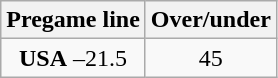<table class="wikitable">
<tr align="center">
<th style=>Pregame line</th>
<th style=>Over/under</th>
</tr>
<tr align="center">
<td><strong>USA</strong> –21.5</td>
<td>45</td>
</tr>
</table>
